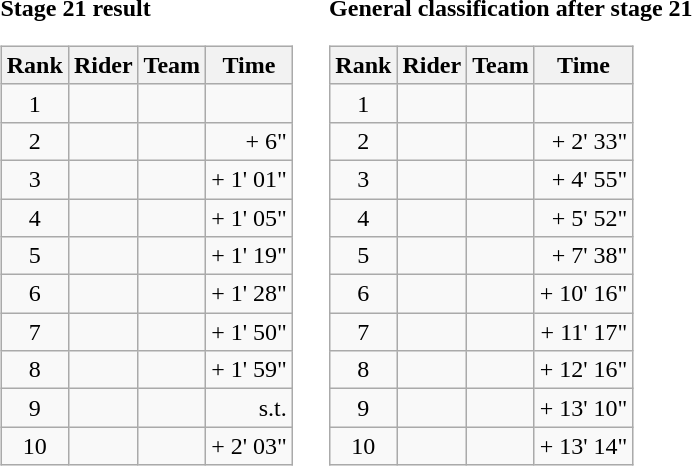<table>
<tr>
<td><strong>Stage 21 result</strong><br><table class="wikitable">
<tr>
<th scope="col">Rank</th>
<th scope="col">Rider</th>
<th scope="col">Team</th>
<th scope="col">Time</th>
</tr>
<tr>
<td style="text-align:center;">1</td>
<td></td>
<td></td>
<td style="text-align:right;"></td>
</tr>
<tr>
<td style="text-align:center;">2</td>
<td></td>
<td></td>
<td style="text-align:right;">+ 6"</td>
</tr>
<tr>
<td style="text-align:center;">3</td>
<td></td>
<td></td>
<td style="text-align:right;">+ 1' 01"</td>
</tr>
<tr>
<td style="text-align:center;">4</td>
<td></td>
<td></td>
<td style="text-align:right;">+ 1' 05"</td>
</tr>
<tr>
<td style="text-align:center;">5</td>
<td></td>
<td></td>
<td style="text-align:right;">+ 1' 19"</td>
</tr>
<tr>
<td style="text-align:center;">6</td>
<td></td>
<td></td>
<td style="text-align:right;">+ 1' 28"</td>
</tr>
<tr>
<td style="text-align:center;">7</td>
<td></td>
<td></td>
<td style="text-align:right;">+ 1' 50"</td>
</tr>
<tr>
<td style="text-align:center;">8</td>
<td></td>
<td></td>
<td style="text-align:right;">+ 1' 59"</td>
</tr>
<tr>
<td style="text-align:center;">9</td>
<td></td>
<td></td>
<td style="text-align:right;">s.t.</td>
</tr>
<tr>
<td style="text-align:center;">10</td>
<td></td>
<td></td>
<td style="text-align:right;">+ 2' 03"</td>
</tr>
</table>
</td>
<td></td>
<td><strong>General classification after stage 21</strong><br><table class="wikitable">
<tr>
<th scope="col">Rank</th>
<th scope="col">Rider</th>
<th scope="col">Team</th>
<th scope="col">Time</th>
</tr>
<tr>
<td style="text-align:center;">1</td>
<td></td>
<td></td>
<td style="text-align:right;"></td>
</tr>
<tr>
<td style="text-align:center;">2</td>
<td></td>
<td></td>
<td style="text-align:right;">+ 2' 33"</td>
</tr>
<tr>
<td style="text-align:center;">3</td>
<td></td>
<td></td>
<td style="text-align:right;">+ 4' 55"</td>
</tr>
<tr>
<td style="text-align:center;">4</td>
<td></td>
<td></td>
<td style="text-align:right;">+ 5' 52"</td>
</tr>
<tr>
<td style="text-align:center;">5</td>
<td></td>
<td></td>
<td style="text-align:right;">+ 7' 38"</td>
</tr>
<tr>
<td style="text-align:center;">6</td>
<td></td>
<td></td>
<td style="text-align:right;">+ 10' 16"</td>
</tr>
<tr>
<td style="text-align:center;">7</td>
<td></td>
<td></td>
<td style="text-align:right;">+ 11' 17"</td>
</tr>
<tr>
<td style="text-align:center;">8</td>
<td></td>
<td></td>
<td style="text-align:right;">+ 12' 16"</td>
</tr>
<tr>
<td style="text-align:center;">9</td>
<td></td>
<td></td>
<td style="text-align:right;">+ 13' 10"</td>
</tr>
<tr>
<td style="text-align:center;">10</td>
<td></td>
<td></td>
<td style="text-align:right;">+ 13' 14"</td>
</tr>
</table>
</td>
</tr>
</table>
